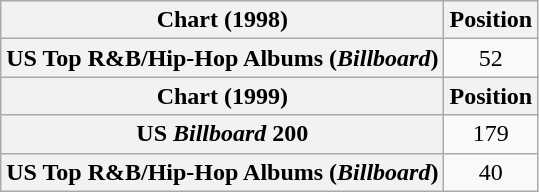<table class="wikitable plainrowheaders" style="text-align:center">
<tr>
<th scope="col">Chart (1998)</th>
<th scope="col">Position</th>
</tr>
<tr>
<th scope="row">US Top R&B/Hip-Hop Albums (<em>Billboard</em>)</th>
<td>52</td>
</tr>
<tr>
<th scope="col">Chart (1999)</th>
<th scope="col">Position</th>
</tr>
<tr>
<th scope="row">US <em>Billboard</em> 200</th>
<td>179</td>
</tr>
<tr>
<th scope="row">US Top R&B/Hip-Hop Albums (<em>Billboard</em>)</th>
<td>40</td>
</tr>
</table>
